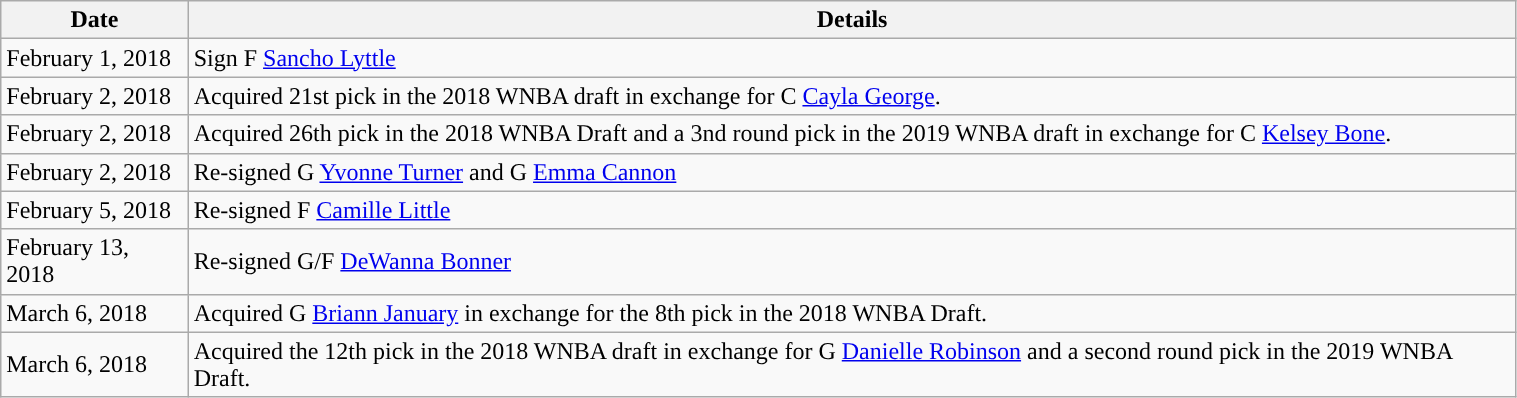<table class="wikitable" style="width:80%">
<tr>
<th>Date</th>
<th>Details</th>
</tr>
<tr>
<td>February 1, 2018</td>
<td>Sign F <a href='#'>Sancho Lyttle</a></td>
</tr>
<tr>
<td>February 2, 2018</td>
<td>Acquired 21st pick in the 2018 WNBA draft in exchange for C <a href='#'>Cayla George</a>.</td>
</tr>
<tr>
<td>February 2, 2018</td>
<td>Acquired 26th pick in the 2018 WNBA Draft and a 3nd round pick in the 2019 WNBA draft in exchange for C <a href='#'>Kelsey Bone</a>.</td>
</tr>
<tr>
<td>February 2, 2018</td>
<td>Re-signed G <a href='#'>Yvonne Turner</a> and G <a href='#'>Emma Cannon</a></td>
</tr>
<tr>
<td>February 5, 2018</td>
<td>Re-signed F <a href='#'>Camille Little</a></td>
</tr>
<tr>
<td>February 13, 2018</td>
<td>Re-signed G/F <a href='#'>DeWanna Bonner</a></td>
</tr>
<tr>
<td>March 6, 2018</td>
<td>Acquired G <a href='#'>Briann January</a> in exchange for the 8th pick in the 2018 WNBA Draft.</td>
</tr>
<tr>
<td>March 6, 2018</td>
<td>Acquired the 12th pick in the 2018 WNBA draft in exchange for G <a href='#'>Danielle Robinson</a> and a second round pick in the 2019 WNBA Draft.</td>
</tr>
</table>
